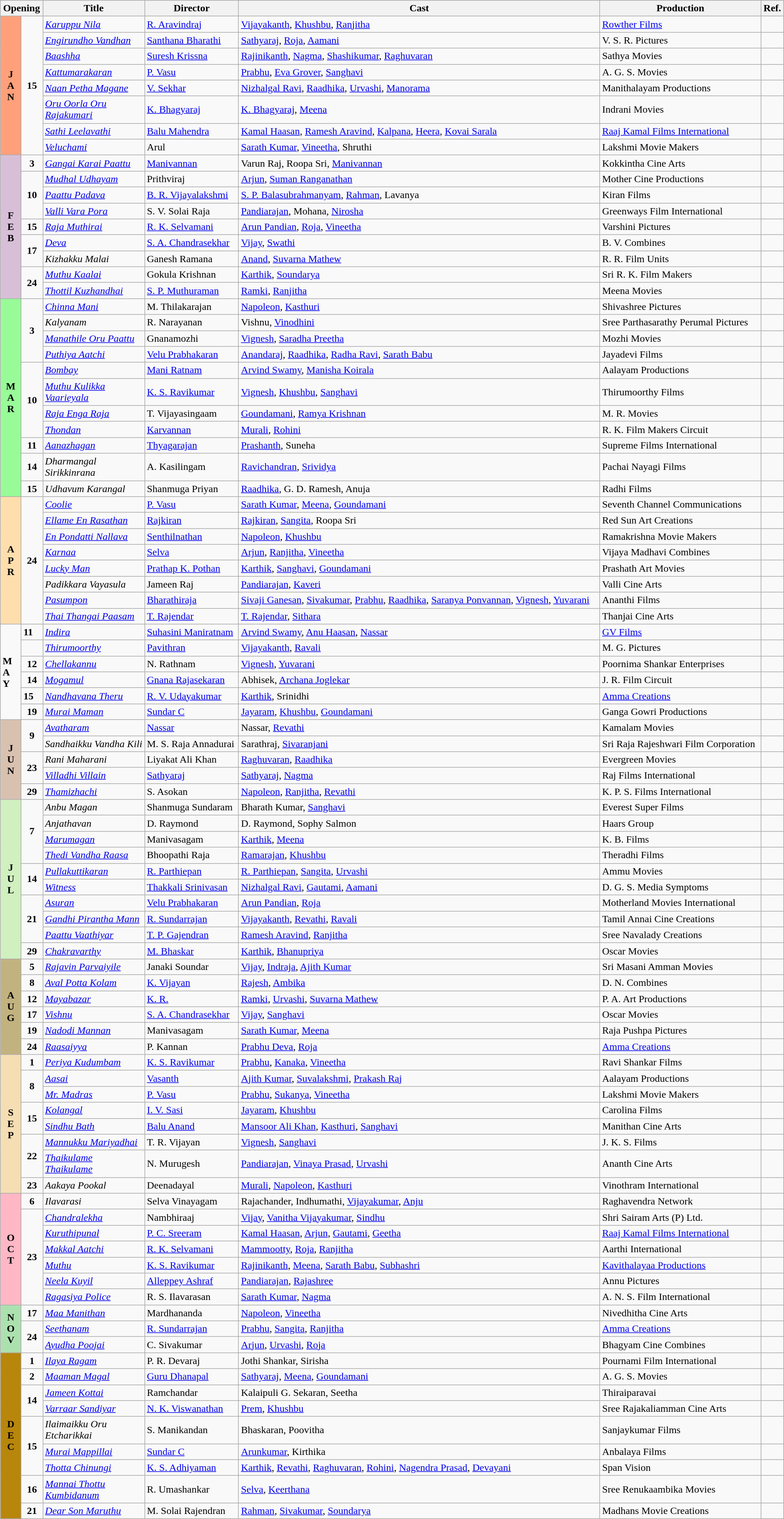<table class="wikitable">
<tr>
<th colspan="2"><strong>Opening</strong></th>
<th width="13%"><strong>Title</strong></th>
<th><strong>Director</strong></th>
<th><strong>Cast</strong></th>
<th><strong>Production</strong></th>
<th><strong>Ref.</strong></th>
</tr>
<tr January!>
<td rowspan="8" valign="center" align="center" style="background:#FFA07A; textcolor:#000;"><strong>J<br>A<br>N</strong></td>
<td rowspan="8" align="center"><strong>15</strong></td>
<td><em><a href='#'>Karuppu Nila</a></em></td>
<td><a href='#'>R. Aravindraj</a></td>
<td><a href='#'>Vijayakanth</a>, <a href='#'>Khushbu</a>, <a href='#'>Ranjitha</a></td>
<td><a href='#'>Rowther Films</a></td>
<td></td>
</tr>
<tr>
<td><em><a href='#'>Engirundho Vandhan</a></em></td>
<td><a href='#'>Santhana Bharathi</a></td>
<td><a href='#'>Sathyaraj</a>, <a href='#'>Roja</a>, <a href='#'>Aamani</a></td>
<td>V. S. R. Pictures</td>
<td></td>
</tr>
<tr>
<td><em><a href='#'>Baashha</a></em></td>
<td><a href='#'>Suresh Krissna</a></td>
<td><a href='#'>Rajinikanth</a>, <a href='#'>Nagma</a>, <a href='#'>Shashikumar</a>, <a href='#'>Raghuvaran</a></td>
<td>Sathya Movies</td>
<td></td>
</tr>
<tr>
<td><em><a href='#'>Kattumarakaran</a></em></td>
<td><a href='#'>P. Vasu</a></td>
<td><a href='#'>Prabhu</a>, <a href='#'>Eva Grover</a>, <a href='#'>Sanghavi</a></td>
<td>A. G. S. Movies</td>
<td></td>
</tr>
<tr>
<td><em><a href='#'>Naan Petha Magane</a></em></td>
<td><a href='#'>V. Sekhar</a></td>
<td><a href='#'>Nizhalgal Ravi</a>, <a href='#'>Raadhika</a>, <a href='#'>Urvashi</a>, <a href='#'>Manorama</a></td>
<td>Manithalayam Productions</td>
<td></td>
</tr>
<tr>
<td><em><a href='#'>Oru Oorla Oru Rajakumari</a></em></td>
<td><a href='#'>K. Bhagyaraj</a></td>
<td><a href='#'>K. Bhagyaraj</a>, <a href='#'>Meena</a></td>
<td>Indrani Movies</td>
<td></td>
</tr>
<tr>
<td><em><a href='#'>Sathi Leelavathi</a></em></td>
<td><a href='#'>Balu Mahendra</a></td>
<td><a href='#'>Kamal Haasan</a>, <a href='#'>Ramesh Aravind</a>, <a href='#'>Kalpana</a>, <a href='#'>Heera</a>, <a href='#'>Kovai Sarala</a></td>
<td><a href='#'>Raaj Kamal Films International</a></td>
<td></td>
</tr>
<tr>
<td><em><a href='#'>Veluchami</a></em></td>
<td>Arul</td>
<td><a href='#'>Sarath Kumar</a>, <a href='#'>Vineetha</a>, Shruthi</td>
<td>Lakshmi Movie Makers</td>
<td></td>
</tr>
<tr February!>
<td rowspan="9" valign="center" align="center" style="background:#D8BFD8; textcolor:#000;"><strong>F<br>E<br>B</strong></td>
<td rowspan="1" align="center"><strong>3</strong></td>
<td><em><a href='#'>Gangai Karai Paattu</a></em></td>
<td><a href='#'>Manivannan</a></td>
<td>Varun Raj, Roopa Sri, <a href='#'>Manivannan</a></td>
<td>Kokkintha Cine Arts</td>
<td></td>
</tr>
<tr>
<td rowspan="3" align="center"><strong>10</strong></td>
<td><em><a href='#'>Mudhal Udhayam</a></em></td>
<td>Prithviraj</td>
<td><a href='#'>Arjun</a>, <a href='#'>Suman Ranganathan</a></td>
<td>Mother Cine Productions</td>
<td></td>
</tr>
<tr>
<td><em><a href='#'>Paattu Padava</a></em></td>
<td><a href='#'>B. R. Vijayalakshmi</a></td>
<td><a href='#'>S. P. Balasubrahmanyam</a>, <a href='#'>Rahman</a>, Lavanya</td>
<td>Kiran Films</td>
<td></td>
</tr>
<tr>
<td><em><a href='#'>Valli Vara Pora</a></em></td>
<td>S. V. Solai Raja</td>
<td><a href='#'>Pandiarajan</a>, Mohana, <a href='#'>Nirosha</a></td>
<td>Greenways Film International</td>
<td></td>
</tr>
<tr>
<td rowspan="1" align="center"><strong>15</strong></td>
<td><em><a href='#'>Raja Muthirai</a></em></td>
<td><a href='#'>R. K. Selvamani</a></td>
<td><a href='#'>Arun Pandian</a>, <a href='#'>Roja</a>, <a href='#'>Vineetha</a></td>
<td>Varshini Pictures</td>
<td></td>
</tr>
<tr>
<td rowspan="2" align="center"><strong>17</strong></td>
<td><em><a href='#'>Deva</a></em></td>
<td><a href='#'>S. A. Chandrasekhar</a></td>
<td><a href='#'>Vijay</a>, <a href='#'>Swathi</a></td>
<td>B. V. Combines</td>
<td></td>
</tr>
<tr>
<td><em>Kizhakku Malai</em></td>
<td>Ganesh Ramana</td>
<td><a href='#'>Anand</a>, <a href='#'>Suvarna Mathew</a></td>
<td>R. R. Film Units</td>
<td></td>
</tr>
<tr>
<td rowspan="2" align="center"><strong>24</strong></td>
<td><em><a href='#'>Muthu Kaalai</a></em></td>
<td>Gokula Krishnan</td>
<td><a href='#'>Karthik</a>, <a href='#'>Soundarya</a></td>
<td>Sri R. K. Film Makers</td>
<td></td>
</tr>
<tr>
<td><em><a href='#'>Thottil Kuzhandhai</a></em></td>
<td><a href='#'>S. P. Muthuraman</a></td>
<td><a href='#'>Ramki</a>, <a href='#'>Ranjitha</a></td>
<td>Meena Movies</td>
<td></td>
</tr>
<tr March>
<td rowspan="11" valign="center" align="center" style="background:#98FB98; textcolor:#000;"><strong>M<br>A<br>R</strong></td>
<td rowspan="4" align="center"><strong>3</strong></td>
<td><em><a href='#'>Chinna Mani</a></em></td>
<td>M. Thilakarajan</td>
<td><a href='#'>Napoleon</a>, <a href='#'>Kasthuri</a></td>
<td>Shivashree Pictures</td>
<td></td>
</tr>
<tr>
<td><em>Kalyanam</em></td>
<td>R. Narayanan</td>
<td>Vishnu, <a href='#'>Vinodhini</a></td>
<td>Sree Parthasarathy Perumal Pictures</td>
<td></td>
</tr>
<tr>
<td><em><a href='#'>Manathile Oru Paattu</a></em></td>
<td>Gnanamozhi</td>
<td><a href='#'>Vignesh</a>, <a href='#'>Saradha Preetha</a></td>
<td>Mozhi Movies</td>
<td></td>
</tr>
<tr>
<td><em><a href='#'>Puthiya Aatchi</a></em></td>
<td><a href='#'>Velu Prabhakaran</a></td>
<td><a href='#'>Anandaraj</a>, <a href='#'>Raadhika</a>, <a href='#'>Radha Ravi</a>, <a href='#'>Sarath Babu</a></td>
<td>Jayadevi Films</td>
<td></td>
</tr>
<tr>
<td rowspan="4" align="center"><strong>10</strong></td>
<td><em><a href='#'>Bombay</a></em></td>
<td><a href='#'>Mani Ratnam</a></td>
<td><a href='#'>Arvind Swamy</a>, <a href='#'>Manisha Koirala</a></td>
<td>Aalayam Productions</td>
<td></td>
</tr>
<tr>
<td><em><a href='#'>Muthu Kulikka Vaarieyala</a></em></td>
<td><a href='#'>K. S. Ravikumar</a></td>
<td><a href='#'>Vignesh</a>, <a href='#'>Khushbu</a>, <a href='#'>Sanghavi</a></td>
<td>Thirumoorthy Films</td>
<td></td>
</tr>
<tr>
<td><em><a href='#'>Raja Enga Raja</a></em></td>
<td>T. Vijayasingaam</td>
<td><a href='#'>Goundamani</a>, <a href='#'>Ramya Krishnan</a></td>
<td>M. R. Movies</td>
<td></td>
</tr>
<tr>
<td><em><a href='#'>Thondan</a></em></td>
<td><a href='#'>Karvannan</a></td>
<td><a href='#'>Murali</a>, <a href='#'>Rohini</a></td>
<td>R. K. Film Makers Circuit</td>
<td></td>
</tr>
<tr>
<td rowspan="1" align="center"><strong>11</strong></td>
<td><em><a href='#'>Aanazhagan</a></em></td>
<td><a href='#'>Thyagarajan</a></td>
<td><a href='#'>Prashanth</a>, Suneha</td>
<td>Supreme Films International</td>
<td></td>
</tr>
<tr>
<td rowspan="1" align="center"><strong>14</strong></td>
<td><em>Dharmangal Sirikkinrana</em></td>
<td>A. Kasilingam</td>
<td><a href='#'>Ravichandran</a>, <a href='#'>Srividya</a></td>
<td>Pachai Nayagi Films</td>
<td></td>
</tr>
<tr>
<td rowspan="1" align="center"><strong>15</strong></td>
<td><em>Udhavum Karangal</em></td>
<td>Shanmuga Priyan</td>
<td><a href='#'>Raadhika</a>, G. D. Ramesh, Anuja</td>
<td>Radhi Films</td>
<td></td>
</tr>
<tr April!>
<td rowspan="8" valign="center" align="center" style="background:#FFDEAD;"><strong>A<br>P<br>R</strong></td>
<td rowspan="8" align="center"><strong>24</strong></td>
<td><em><a href='#'>Coolie</a></em></td>
<td><a href='#'>P. Vasu</a></td>
<td><a href='#'>Sarath Kumar</a>, <a href='#'>Meena</a>, <a href='#'>Goundamani</a></td>
<td>Seventh Channel Communications</td>
<td></td>
</tr>
<tr>
<td><em><a href='#'>Ellame En Rasathan</a></em></td>
<td><a href='#'>Rajkiran</a></td>
<td><a href='#'>Rajkiran</a>, <a href='#'>Sangita</a>, Roopa Sri</td>
<td>Red Sun Art Creations</td>
<td></td>
</tr>
<tr>
<td><em><a href='#'>En Pondatti Nallava</a></em></td>
<td><a href='#'>Senthilnathan</a></td>
<td><a href='#'>Napoleon</a>, <a href='#'>Khushbu</a></td>
<td>Ramakrishna Movie Makers</td>
<td></td>
</tr>
<tr>
<td><em><a href='#'>Karnaa</a></em></td>
<td><a href='#'>Selva</a></td>
<td><a href='#'>Arjun</a>, <a href='#'>Ranjitha</a>, <a href='#'>Vineetha</a></td>
<td>Vijaya Madhavi Combines</td>
<td></td>
</tr>
<tr>
<td><em><a href='#'>Lucky Man</a></em></td>
<td><a href='#'>Prathap K. Pothan</a></td>
<td><a href='#'>Karthik</a>, <a href='#'>Sanghavi</a>, <a href='#'>Goundamani</a></td>
<td>Prashath Art Movies</td>
<td></td>
</tr>
<tr>
<td><em>Padikkara Vayasula</em></td>
<td>Jameen Raj</td>
<td><a href='#'>Pandiarajan</a>, <a href='#'>Kaveri</a></td>
<td>Valli Cine Arts</td>
<td></td>
</tr>
<tr>
<td><em><a href='#'>Pasumpon</a></em></td>
<td><a href='#'>Bharathiraja</a></td>
<td><a href='#'>Sivaji Ganesan</a>, <a href='#'>Sivakumar</a>, <a href='#'>Prabhu</a>, <a href='#'>Raadhika</a>, <a href='#'>Saranya Ponvannan</a>, <a href='#'>Vignesh</a>, <a href='#'>Yuvarani</a></td>
<td>Ananthi Films</td>
<td></td>
</tr>
<tr>
<td><em><a href='#'>Thai Thangai Paasam</a></em></td>
<td><a href='#'>T. Rajendar</a></td>
<td><a href='#'>T. Rajendar</a>, <a href='#'>Sithara</a></td>
<td>Thanjai Cine Arts</td>
<td></td>
</tr>
<tr>
<td rowspan="6"><strong>M<br>A<br>Y</strong></td>
<td><strong>11</strong></td>
<td><em><a href='#'>Indira</a></em></td>
<td><a href='#'>Suhasini Maniratnam</a></td>
<td><a href='#'>Arvind Swamy</a>, <a href='#'>Anu Haasan</a>, <a href='#'>Nassar</a></td>
<td><a href='#'>GV Films</a></td>
<td></td>
</tr>
<tr>
<td></td>
<td><em><a href='#'>Thirumoorthy</a></em></td>
<td><a href='#'>Pavithran</a></td>
<td><a href='#'>Vijayakanth</a>, <a href='#'>Ravali</a></td>
<td>M. G. Pictures</td>
<td></td>
</tr>
<tr>
<td rowspan="1" align="center"><strong>12</strong></td>
<td><em><a href='#'>Chellakannu</a></em></td>
<td>N. Rathnam</td>
<td><a href='#'>Vignesh</a>, <a href='#'>Yuvarani</a></td>
<td>Poornima Shankar Enterprises</td>
<td></td>
</tr>
<tr>
<td rowspan="1" align="center"><strong>14</strong></td>
<td><em><a href='#'>Mogamul</a></em></td>
<td><a href='#'>Gnana Rajasekaran</a></td>
<td>Abhisek, <a href='#'>Archana Joglekar</a></td>
<td>J. R. Film Circuit</td>
<td></td>
</tr>
<tr>
<td><strong>15</strong></td>
<td><em><a href='#'>Nandhavana Theru</a></em></td>
<td><a href='#'>R. V. Udayakumar</a></td>
<td><a href='#'>Karthik</a>, Srinidhi</td>
<td><a href='#'>Amma Creations</a></td>
<td></td>
</tr>
<tr>
<td rowspan="1" align="center"><strong>19</strong></td>
<td><em><a href='#'>Murai Maman</a></em></td>
<td><a href='#'>Sundar C</a></td>
<td><a href='#'>Jayaram</a>, <a href='#'>Khushbu</a>, <a href='#'>Goundamani</a></td>
<td>Ganga Gowri Productions</td>
<td></td>
</tr>
<tr June!>
<td rowspan="5" valign="center" align="center" style="background:#d9c1b0;"><strong>J<br>U<br>N</strong></td>
<td rowspan="2" align="center"><strong>9</strong></td>
<td><em><a href='#'>Avatharam</a></em></td>
<td><a href='#'>Nassar</a></td>
<td>Nassar, <a href='#'>Revathi</a></td>
<td>Kamalam Movies</td>
<td></td>
</tr>
<tr>
<td><em>Sandhaikku Vandha Kili</em></td>
<td>M. S. Raja Annadurai</td>
<td>Sarathraj, <a href='#'>Sivaranjani</a></td>
<td>Sri Raja Rajeshwari Film Corporation</td>
<td></td>
</tr>
<tr>
<td rowspan="2" align="center"><strong>23</strong></td>
<td><em>Rani Maharani</em></td>
<td>Liyakat Ali Khan</td>
<td><a href='#'>Raghuvaran</a>, <a href='#'>Raadhika</a></td>
<td>Evergreen Movies</td>
<td></td>
</tr>
<tr>
<td><em><a href='#'>Villadhi Villain</a></em></td>
<td><a href='#'>Sathyaraj</a></td>
<td><a href='#'>Sathyaraj</a>, <a href='#'>Nagma</a></td>
<td>Raj Films International</td>
<td></td>
</tr>
<tr>
<td rowspan="1" align="center"><strong>29</strong></td>
<td><em><a href='#'>Thamizhachi</a></em></td>
<td>S. Asokan</td>
<td><a href='#'>Napoleon</a>, <a href='#'>Ranjitha</a>, <a href='#'>Revathi</a></td>
<td>K. P. S. Films International</td>
<td></td>
</tr>
<tr July!>
<td rowspan="10" valign="center" align="center" style="background:	#d0f0c0; textcolor:#000;"><strong>J<br>U<br>L</strong></td>
<td rowspan="4" align="center"><strong>7</strong></td>
<td><em>Anbu Magan</em></td>
<td>Shanmuga Sundaram</td>
<td>Bharath Kumar, <a href='#'>Sanghavi</a></td>
<td>Everest Super Films</td>
<td></td>
</tr>
<tr>
<td><em>Anjathavan</em></td>
<td>D. Raymond</td>
<td>D. Raymond, Sophy Salmon</td>
<td>Haars Group</td>
<td></td>
</tr>
<tr>
<td><em><a href='#'>Marumagan</a></em></td>
<td>Manivasagam</td>
<td><a href='#'>Karthik</a>, <a href='#'>Meena</a></td>
<td>K. B. Films</td>
<td></td>
</tr>
<tr>
<td><em><a href='#'>Thedi Vandha Raasa</a></em></td>
<td>Bhoopathi Raja</td>
<td><a href='#'>Ramarajan</a>, <a href='#'>Khushbu</a></td>
<td>Theradhi Films</td>
<td></td>
</tr>
<tr>
<td rowspan="2" align="center"><strong>14</strong></td>
<td><em><a href='#'>Pullakuttikaran</a></em></td>
<td><a href='#'>R. Parthiepan</a></td>
<td><a href='#'>R. Parthiepan</a>, <a href='#'>Sangita</a>, <a href='#'>Urvashi</a></td>
<td>Ammu Movies</td>
<td></td>
</tr>
<tr>
<td><em><a href='#'>Witness</a></em></td>
<td><a href='#'>Thakkali Srinivasan</a></td>
<td><a href='#'>Nizhalgal Ravi</a>, <a href='#'>Gautami</a>, <a href='#'>Aamani</a></td>
<td>D. G. S. Media Symptoms</td>
<td></td>
</tr>
<tr>
<td rowspan="3" align="center"><strong>21</strong></td>
<td><em><a href='#'>Asuran</a></em></td>
<td><a href='#'>Velu Prabhakaran</a></td>
<td><a href='#'>Arun Pandian</a>, <a href='#'>Roja</a></td>
<td>Motherland Movies International</td>
<td></td>
</tr>
<tr>
<td><em><a href='#'>Gandhi Pirantha Mann</a></em></td>
<td><a href='#'>R. Sundarrajan</a></td>
<td><a href='#'>Vijayakanth</a>, <a href='#'>Revathi</a>, <a href='#'>Ravali</a></td>
<td>Tamil Annai Cine Creations</td>
<td></td>
</tr>
<tr>
<td><em><a href='#'>Paattu Vaathiyar</a></em></td>
<td><a href='#'>T. P. Gajendran</a></td>
<td><a href='#'>Ramesh Aravind</a>, <a href='#'>Ranjitha</a></td>
<td>Sree Navalady Creations</td>
<td></td>
</tr>
<tr>
<td rowspan="1" align="center"><strong>29</strong></td>
<td><em><a href='#'>Chakravarthy</a></em></td>
<td><a href='#'>M. Bhaskar</a></td>
<td><a href='#'>Karthik</a>, <a href='#'>Bhanupriya</a></td>
<td>Oscar Movies</td>
<td></td>
</tr>
<tr August!>
<td rowspan="6" valign="center" align="center" style="background:#C2B280;"><strong>A<br>U<br>G</strong></td>
<td rowspan="1" align="center"><strong>5</strong></td>
<td><em><a href='#'>Rajavin Parvaiyile</a></em></td>
<td>Janaki Soundar</td>
<td><a href='#'>Vijay</a>, <a href='#'>Indraja</a>, <a href='#'>Ajith Kumar</a></td>
<td>Sri Masani Amman Movies</td>
<td></td>
</tr>
<tr>
<td rowspan="1" align="center"><strong>8</strong></td>
<td><em><a href='#'>Aval Potta Kolam</a></em></td>
<td><a href='#'>K. Vijayan</a></td>
<td><a href='#'>Rajesh</a>, <a href='#'>Ambika</a></td>
<td>D. N. Combines</td>
<td></td>
</tr>
<tr>
<td rowspan="1" align="center"><strong>12</strong></td>
<td><em><a href='#'>Mayabazar</a></em></td>
<td><a href='#'>K. R.</a></td>
<td><a href='#'>Ramki</a>, <a href='#'>Urvashi</a>, <a href='#'>Suvarna Mathew</a></td>
<td>P. A. Art Productions</td>
<td></td>
</tr>
<tr>
<td rowspan="1" align="center"><strong>17</strong></td>
<td><em><a href='#'>Vishnu</a></em></td>
<td><a href='#'>S. A. Chandrasekhar</a></td>
<td><a href='#'>Vijay</a>, <a href='#'>Sanghavi</a></td>
<td>Oscar Movies</td>
<td></td>
</tr>
<tr>
<td rowspan="1" align="center"><strong>19</strong></td>
<td><em><a href='#'>Nadodi Mannan</a></em></td>
<td>Manivasagam</td>
<td><a href='#'>Sarath Kumar</a>, <a href='#'>Meena</a></td>
<td>Raja Pushpa Pictures</td>
<td></td>
</tr>
<tr>
<td rowspan="1" align="center"><strong>24</strong></td>
<td><em><a href='#'>Raasaiyya</a></em></td>
<td>P. Kannan</td>
<td><a href='#'>Prabhu Deva</a>, <a href='#'>Roja</a></td>
<td><a href='#'>Amma Creations</a></td>
<td></td>
</tr>
<tr September!>
<td rowspan="8" valign="center" align="center" style="background:#F5DEB3; textcolor:#000;"><strong>S<br>E<br>P</strong></td>
<td rowspan="1" align="center"><strong>1</strong></td>
<td><em><a href='#'>Periya Kudumbam</a></em></td>
<td><a href='#'>K. S. Ravikumar</a></td>
<td><a href='#'>Prabhu</a>, <a href='#'>Kanaka</a>, <a href='#'>Vineetha</a></td>
<td>Ravi Shankar Films</td>
<td></td>
</tr>
<tr>
<td rowspan="2" align="center"><strong>8</strong></td>
<td><em><a href='#'>Aasai</a></em></td>
<td><a href='#'>Vasanth</a></td>
<td><a href='#'>Ajith Kumar</a>, <a href='#'>Suvalakshmi</a>, <a href='#'>Prakash Raj</a></td>
<td>Aalayam Productions</td>
<td></td>
</tr>
<tr>
<td><em><a href='#'>Mr. Madras</a></em></td>
<td><a href='#'>P. Vasu</a></td>
<td><a href='#'>Prabhu</a>, <a href='#'>Sukanya</a>, <a href='#'>Vineetha</a></td>
<td>Lakshmi Movie Makers</td>
<td></td>
</tr>
<tr>
<td rowspan="2" align="center"><strong>15</strong></td>
<td><em><a href='#'>Kolangal</a></em></td>
<td><a href='#'>I. V. Sasi</a></td>
<td><a href='#'>Jayaram</a>, <a href='#'>Khushbu</a></td>
<td>Carolina Films</td>
<td></td>
</tr>
<tr>
<td><em><a href='#'>Sindhu Bath</a></em></td>
<td><a href='#'>Balu Anand</a></td>
<td><a href='#'>Mansoor Ali Khan</a>, <a href='#'>Kasthuri</a>, <a href='#'>Sanghavi</a></td>
<td>Manithan Cine Arts</td>
<td></td>
</tr>
<tr>
<td rowspan="2" align="center"><strong>22</strong></td>
<td><em><a href='#'>Mannukku Mariyadhai</a></em></td>
<td>T. R. Vijayan</td>
<td><a href='#'>Vignesh</a>, <a href='#'>Sanghavi</a></td>
<td>J. K. S. Films</td>
<td></td>
</tr>
<tr>
<td><em><a href='#'>Thaikulame Thaikulame</a></em></td>
<td>N. Murugesh</td>
<td><a href='#'>Pandiarajan</a>, <a href='#'>Vinaya Prasad</a>, <a href='#'>Urvashi</a></td>
<td>Ananth Cine Arts</td>
<td></td>
</tr>
<tr>
<td rowspan="1" align="center"><strong>23</strong></td>
<td><em>Aakaya Pookal</em></td>
<td>Deenadayal</td>
<td><a href='#'>Murali</a>, <a href='#'>Napoleon</a>, <a href='#'>Kasthuri</a></td>
<td>Vinothram International</td>
<td></td>
</tr>
<tr October!>
<td rowspan="7" valign="center" align="center" style="background:#FFB7C5;"><strong>O<br>C<br>T</strong></td>
<td rowspan="1" align="center"><strong>6</strong></td>
<td><em>Ilavarasi</em></td>
<td>Selva Vinayagam</td>
<td>Rajachander, Indhumathi, <a href='#'>Vijayakumar</a>, <a href='#'>Anju</a></td>
<td>Raghavendra Network</td>
<td></td>
</tr>
<tr>
<td rowspan="6" align="center"><strong>23</strong></td>
<td><em><a href='#'>Chandralekha</a></em></td>
<td>Nambhiraaj</td>
<td><a href='#'>Vijay</a>, <a href='#'>Vanitha Vijayakumar</a>, <a href='#'>Sindhu</a></td>
<td>Shri Sairam Arts (P) Ltd.</td>
<td></td>
</tr>
<tr>
<td><em><a href='#'>Kuruthipunal</a></em></td>
<td><a href='#'>P. C. Sreeram</a></td>
<td><a href='#'>Kamal Haasan</a>, <a href='#'>Arjun</a>, <a href='#'>Gautami</a>, <a href='#'>Geetha</a></td>
<td><a href='#'>Raaj Kamal Films International</a></td>
<td></td>
</tr>
<tr>
<td><em><a href='#'>Makkal Aatchi</a></em></td>
<td><a href='#'>R. K. Selvamani</a></td>
<td><a href='#'>Mammootty</a>, <a href='#'>Roja</a>, <a href='#'>Ranjitha</a></td>
<td>Aarthi International</td>
<td></td>
</tr>
<tr>
<td><em><a href='#'>Muthu</a></em></td>
<td><a href='#'>K. S. Ravikumar</a></td>
<td><a href='#'>Rajinikanth</a>, <a href='#'>Meena</a>, <a href='#'>Sarath Babu</a>, <a href='#'>Subhashri</a></td>
<td><a href='#'>Kavithalayaa Productions</a></td>
<td></td>
</tr>
<tr>
<td><em><a href='#'>Neela Kuyil</a></em></td>
<td><a href='#'>Alleppey Ashraf</a></td>
<td><a href='#'>Pandiarajan</a>, <a href='#'>Rajashree</a></td>
<td>Annu Pictures</td>
<td></td>
</tr>
<tr>
<td><em><a href='#'>Ragasiya Police</a></em></td>
<td>R. S. Ilavarasan</td>
<td><a href='#'>Sarath Kumar</a>, <a href='#'>Nagma</a></td>
<td>A. N. S. Film International</td>
<td></td>
</tr>
<tr November!>
<td rowspan="3" valign="center" align="center" style="background:#ACE1AF;"><strong>N<br>O<br>V</strong></td>
<td rowspan="1" align="center"><strong>17</strong></td>
<td><em><a href='#'>Maa Manithan</a></em></td>
<td>Mardhananda</td>
<td><a href='#'>Napoleon</a>, <a href='#'>Vineetha</a></td>
<td>Nivedhitha Cine Arts</td>
<td></td>
</tr>
<tr>
<td rowspan="2" align="center"><strong>24</strong></td>
<td><em><a href='#'>Seethanam</a></em></td>
<td><a href='#'>R. Sundarrajan</a></td>
<td><a href='#'>Prabhu</a>, <a href='#'>Sangita</a>, <a href='#'>Ranjitha</a></td>
<td><a href='#'>Amma Creations</a></td>
<td></td>
</tr>
<tr>
<td><em><a href='#'>Ayudha Poojai</a></em></td>
<td>C. Sivakumar</td>
<td><a href='#'>Arjun</a>, <a href='#'>Urvashi</a>, <a href='#'>Roja</a></td>
<td>Bhagyam Cine Combines</td>
<td></td>
</tr>
<tr December!>
<td rowspan="9" valign="center" align="center" style="background:#B8860B;"><strong>D<br>E<br>C</strong></td>
<td rowspan="1" align="center"><strong>1</strong></td>
<td><em><a href='#'>Ilaya Ragam</a></em></td>
<td>P. R. Devaraj</td>
<td>Jothi Shankar, Sirisha</td>
<td>Pournami Film International</td>
<td></td>
</tr>
<tr>
<td rowspan="1" align="center"><strong>2</strong></td>
<td><em><a href='#'>Maaman Magal</a></em></td>
<td><a href='#'>Guru Dhanapal</a></td>
<td><a href='#'>Sathyaraj</a>, <a href='#'>Meena</a>, <a href='#'>Goundamani</a></td>
<td>A. G. S. Movies</td>
<td></td>
</tr>
<tr>
<td rowspan="2" align="center"><strong>14</strong></td>
<td><em><a href='#'>Jameen Kottai</a></em></td>
<td>Ramchandar</td>
<td>Kalaipuli G. Sekaran, Seetha</td>
<td>Thiraiparavai</td>
<td></td>
</tr>
<tr>
<td><em><a href='#'>Varraar Sandiyar</a></em></td>
<td><a href='#'>N. K. Viswanathan</a></td>
<td><a href='#'>Prem</a>, <a href='#'>Khushbu</a></td>
<td>Sree Rajakaliamman Cine Arts</td>
<td></td>
</tr>
<tr>
<td rowspan="3" align="center"><strong>15</strong></td>
<td><em>Ilaimaikku Oru Etcharikkai</em></td>
<td>S. Manikandan</td>
<td>Bhaskaran, Poovitha</td>
<td>Sanjaykumar Films</td>
<td></td>
</tr>
<tr>
<td><em><a href='#'>Murai Mappillai</a></em></td>
<td><a href='#'>Sundar C</a></td>
<td><a href='#'>Arunkumar</a>, Kirthika</td>
<td>Anbalaya Films</td>
<td></td>
</tr>
<tr>
<td><em><a href='#'>Thotta Chinungi</a></em></td>
<td><a href='#'>K. S. Adhiyaman</a></td>
<td><a href='#'>Karthik</a>, <a href='#'>Revathi</a>, <a href='#'>Raghuvaran</a>, <a href='#'>Rohini</a>, <a href='#'>Nagendra Prasad</a>, <a href='#'>Devayani</a></td>
<td>Span Vision</td>
<td></td>
</tr>
<tr>
<td rowspan="1" align="center"><strong>16</strong></td>
<td><em><a href='#'>Mannai Thottu Kumbidanum</a></em></td>
<td>R. Umashankar</td>
<td><a href='#'>Selva</a>, <a href='#'>Keerthana</a></td>
<td>Sree Renukaambika Movies</td>
<td></td>
</tr>
<tr>
<td rowspan="1" align="center"><strong>21</strong></td>
<td><em><a href='#'>Dear Son Maruthu</a></em></td>
<td>M. Solai Rajendran</td>
<td><a href='#'>Rahman</a>, <a href='#'>Sivakumar</a>, <a href='#'>Soundarya</a></td>
<td>Madhans Movie Creations</td>
<td></td>
</tr>
</table>
